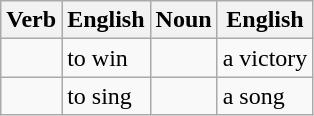<table class="wikitable">
<tr>
<th>Verb</th>
<th>English</th>
<th>Noun</th>
<th>English</th>
</tr>
<tr>
<td></td>
<td>to win</td>
<td></td>
<td>a victory</td>
</tr>
<tr>
<td></td>
<td>to sing</td>
<td></td>
<td>a song</td>
</tr>
</table>
